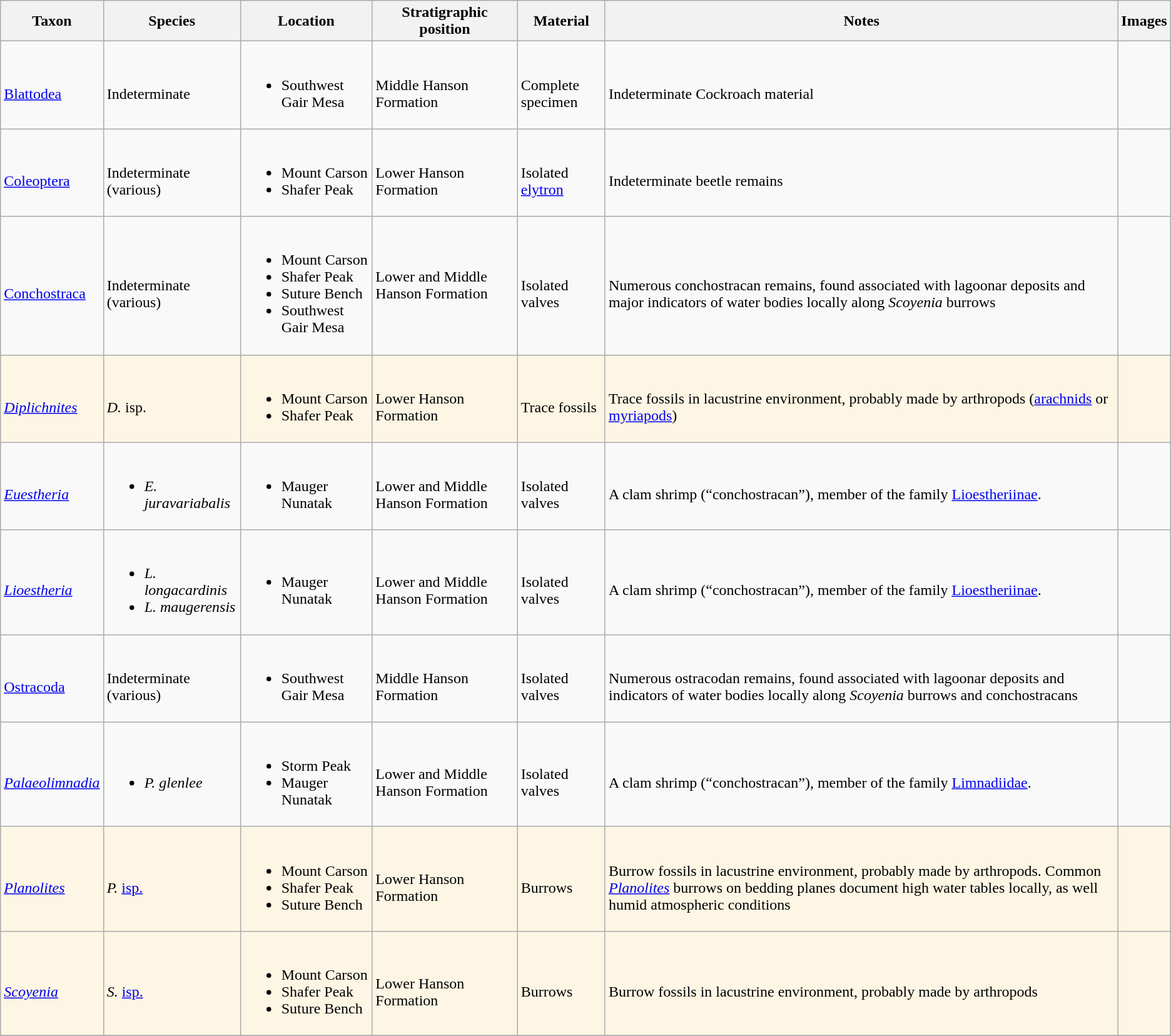<table class="wikitable sortable">
<tr>
<th>Taxon</th>
<th>Species</th>
<th>Location</th>
<th>Stratigraphic position</th>
<th>Material</th>
<th>Notes</th>
<th>Images</th>
</tr>
<tr>
<td><br><a href='#'>Blattodea</a></td>
<td><br>Indeterminate</td>
<td><br><ul><li>Southwest Gair Mesa</li></ul></td>
<td><br>Middle Hanson Formation</td>
<td><br>Complete specimen</td>
<td><br>Indeterminate Cockroach material</td>
<td></td>
</tr>
<tr>
<td><br><a href='#'>Coleoptera</a></td>
<td><br>Indeterminate (various)</td>
<td><br><ul><li>Mount Carson</li><li>Shafer Peak</li></ul></td>
<td><br>Lower Hanson Formation</td>
<td><br>Isolated <a href='#'>elytron</a></td>
<td><br>Indeterminate beetle remains</td>
<td></td>
</tr>
<tr>
<td><br><a href='#'>Conchostraca</a></td>
<td><br>Indeterminate (various)</td>
<td><br><ul><li>Mount Carson</li><li>Shafer Peak</li><li>Suture Bench</li><li>Southwest Gair Mesa</li></ul></td>
<td>Lower and Middle Hanson Formation</td>
<td><br>Isolated valves</td>
<td><br>Numerous conchostracan remains, found associated with lagoonar deposits and major indicators of water bodies locally along <em>Scoyenia</em> burrows</td>
<td></td>
</tr>
<tr>
<td style="background:#FEF6E4;"><br><em><a href='#'>Diplichnites</a></em></td>
<td style="background:#FEF6E4;"><br><em>D.</em> isp.</td>
<td style="background:#FEF6E4;"><br><ul><li>Mount Carson</li><li>Shafer Peak</li></ul></td>
<td style="background:#FEF6E4;"><br>Lower Hanson Formation</td>
<td style="background:#FEF6E4;"><br>Trace fossils</td>
<td style="background:#FEF6E4;"><br>Trace fossils in lacustrine environment, probably made by arthropods (<a href='#'>arachnids</a> or <a href='#'>myriapods</a>)</td>
<td style="background:#FEF6E4;"><br></td>
</tr>
<tr>
<td><br><em><a href='#'>Euestheria</a></em></td>
<td><br><ul><li><em>E. juravariabalis</em></li></ul></td>
<td><br><ul><li>Mauger Nunatak</li></ul></td>
<td><br>Lower and Middle Hanson Formation</td>
<td><br>Isolated valves</td>
<td><br>A clam shrimp (“conchostracan”), member of the family <a href='#'>Lioestheriinae</a>.</td>
<td></td>
</tr>
<tr>
<td><br><em><a href='#'>Lioestheria</a></em></td>
<td><br><ul><li><em>L. longacardinis</em></li><li><em>L. maugerensis</em></li></ul></td>
<td><br><ul><li>Mauger Nunatak</li></ul></td>
<td><br>Lower and Middle Hanson Formation</td>
<td><br>Isolated valves</td>
<td><br>A clam shrimp (“conchostracan”), member of the family <a href='#'>Lioestheriinae</a>.</td>
<td></td>
</tr>
<tr>
<td><br><a href='#'>Ostracoda</a></td>
<td><br>Indeterminate (various)</td>
<td><br><ul><li>Southwest Gair Mesa</li></ul></td>
<td><br>Middle Hanson Formation</td>
<td><br>Isolated valves</td>
<td><br>Numerous ostracodan remains, found associated with lagoonar deposits and indicators of water bodies locally along <em>Scoyenia</em> burrows and conchostracans</td>
<td></td>
</tr>
<tr>
<td><br><em><a href='#'>Palaeolimnadia</a></em></td>
<td><br><ul><li><em>P. glenlee</em></li></ul></td>
<td><br><ul><li>Storm Peak</li><li>Mauger Nunatak</li></ul></td>
<td><br>Lower and Middle Hanson Formation</td>
<td><br>Isolated valves</td>
<td><br>A clam shrimp (“conchostracan”), member of the family <a href='#'>Limnadiidae</a>.</td>
<td></td>
</tr>
<tr>
<td style="background:#FEF6E4;"><br><em><a href='#'>Planolites</a></em></td>
<td style="background:#FEF6E4;"><br><em>P.</em> <a href='#'>isp.</a></td>
<td style="background:#FEF6E4;"><br><ul><li>Mount Carson</li><li>Shafer Peak</li><li>Suture Bench</li></ul></td>
<td style="background:#FEF6E4;"><br>Lower Hanson Formation</td>
<td style="background:#FEF6E4;"><br>Burrows</td>
<td style="background:#FEF6E4;"><br>Burrow fossils in lacustrine environment, probably made by arthropods. Common <em><a href='#'>Planolites</a></em> burrows on bedding planes document high water tables locally, as well humid atmospheric conditions</td>
<td style="background:#FEF6E4;"><br></td>
</tr>
<tr>
<td style="background:#FEF6E4;"><br><em><a href='#'>Scoyenia</a></em></td>
<td style="background:#FEF6E4;"><br><em>S.</em> <a href='#'>isp.</a></td>
<td style="background:#FEF6E4;"><br><ul><li>Mount Carson</li><li>Shafer Peak</li><li>Suture Bench</li></ul></td>
<td style="background:#FEF6E4;"><br>Lower Hanson Formation</td>
<td style="background:#FEF6E4;"><br>Burrows</td>
<td style="background:#FEF6E4;"><br>Burrow fossils in lacustrine environment, probably made by arthropods</td>
<td style="background:#FEF6E4;"></td>
</tr>
<tr>
</tr>
</table>
